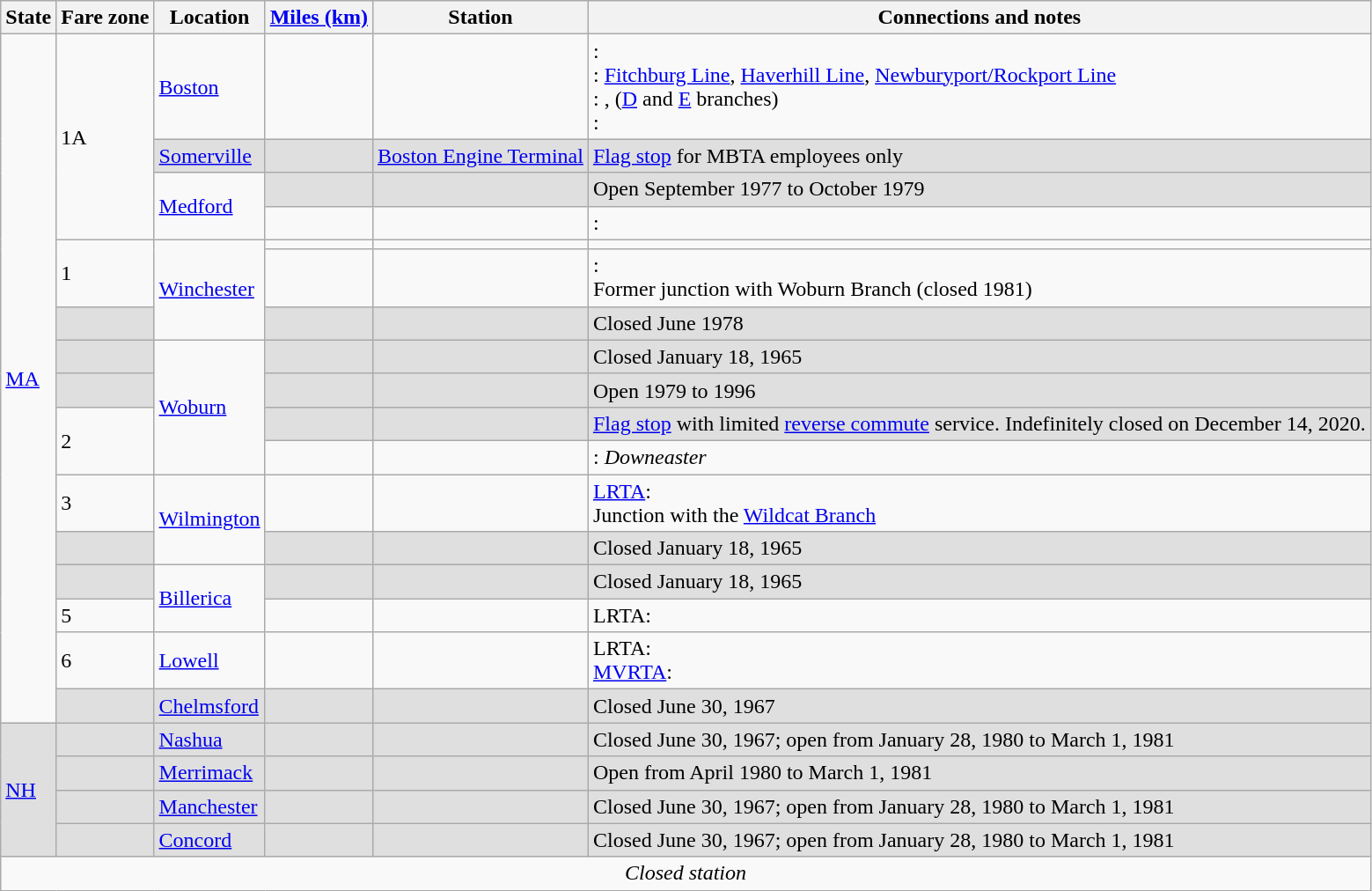<table class="wikitable">
<tr>
<th>State</th>
<th>Fare zone</th>
<th>Location</th>
<th><a href='#'>Miles (km)</a></th>
<th>Station</th>
<th>Connections and notes</th>
</tr>
<tr>
<td rowspan=17><a href='#'>MA</a></td>
<td rowspan="4">1A</td>
<td><a href='#'>Boston</a></td>
<td></td>
<td> </td>
<td>: <br>: <a href='#'>Fitchburg Line</a>, <a href='#'>Haverhill Line</a>, <a href='#'>Newburyport/Rockport Line</a><br>: ,  (<a href='#'>D</a> and <a href='#'>E</a> branches)<br>: <br> </td>
</tr>
<tr bgcolor=dfdfdf>
<td><a href='#'>Somerville</a></td>
<td></td>
<td><a href='#'>Boston Engine Terminal</a></td>
<td><a href='#'>Flag stop</a> for MBTA employees only</td>
</tr>
<tr>
<td rowspan="2"><a href='#'>Medford</a></td>
<td bgcolor=dfdfdf></td>
<td bgcolor=dfdfdf></td>
<td bgcolor=dfdfdf>Open September 1977 to October 1979</td>
</tr>
<tr>
<td></td>
<td> </td>
<td>: </td>
</tr>
<tr>
<td rowspan="2">1</td>
<td rowspan="3"><a href='#'>Winchester</a></td>
<td></td>
<td> </td>
<td></td>
</tr>
<tr>
<td></td>
<td> </td>
<td>: <br>Former junction with Woburn Branch (closed 1981)</td>
</tr>
<tr bgcolor=dfdfdf>
<td></td>
<td></td>
<td></td>
<td>Closed June 1978</td>
</tr>
<tr>
<td bgcolor=dfdfdf></td>
<td rowspan="4"><a href='#'>Woburn</a></td>
<td bgcolor=dfdfdf></td>
<td bgcolor=dfdfdf></td>
<td bgcolor=dfdfdf>Closed January 18, 1965</td>
</tr>
<tr bgcolor=dfdfdf>
<td></td>
<td></td>
<td></td>
<td>Open 1979 to 1996</td>
</tr>
<tr>
<td rowspan="2">2</td>
<td bgcolor=dfdfdf></td>
<td bgcolor=dfdfdf></td>
<td bgcolor=dfdfdf><a href='#'>Flag stop</a> with limited <a href='#'>reverse commute</a> service. Indefinitely closed on December 14, 2020.</td>
</tr>
<tr>
<td></td>
<td> </td>
<td>: <em>Downeaster</em><br> </td>
</tr>
<tr>
<td>3</td>
<td rowspan="2"><a href='#'>Wilmington</a></td>
<td></td>
<td> </td>
<td> <a href='#'>LRTA</a>: <br>Junction with the <a href='#'>Wildcat Branch</a></td>
</tr>
<tr bgcolor=dfdfdf>
<td></td>
<td></td>
<td></td>
<td>Closed January 18, 1965</td>
</tr>
<tr>
<td bgcolor=dfdfdf></td>
<td rowspan="2"><a href='#'>Billerica</a></td>
<td bgcolor=dfdfdf></td>
<td bgcolor=dfdfdf></td>
<td bgcolor=dfdfdf>Closed January 18, 1965</td>
</tr>
<tr>
<td>5</td>
<td></td>
<td> </td>
<td> LRTA: </td>
</tr>
<tr>
<td>6</td>
<td><a href='#'>Lowell</a></td>
<td></td>
<td> </td>
<td> LRTA: <br> <a href='#'>MVRTA</a>: </td>
</tr>
<tr bgcolor=dfdfdf>
<td></td>
<td><a href='#'>Chelmsford</a></td>
<td></td>
<td></td>
<td>Closed June 30, 1967</td>
</tr>
<tr bgcolor=dfdfdf>
<td rowspan=4><a href='#'>NH</a></td>
<td></td>
<td><a href='#'>Nashua</a></td>
<td></td>
<td></td>
<td>Closed June 30, 1967; open from January 28, 1980 to March 1, 1981</td>
</tr>
<tr bgcolor=dfdfdf>
<td></td>
<td><a href='#'>Merrimack</a></td>
<td></td>
<td></td>
<td>Open from April 1980 to March 1, 1981</td>
</tr>
<tr bgcolor=dfdfdf>
<td></td>
<td><a href='#'>Manchester</a></td>
<td></td>
<td></td>
<td>Closed June 30, 1967; open from January 28, 1980 to March 1, 1981</td>
</tr>
<tr bgcolor=dfdfdf>
<td></td>
<td><a href='#'>Concord</a></td>
<td></td>
<td></td>
<td>Closed June 30, 1967; open from January 28, 1980 to March 1, 1981</td>
</tr>
<tr>
<td colspan=6 align=center><em> Closed station</em></td>
</tr>
</table>
